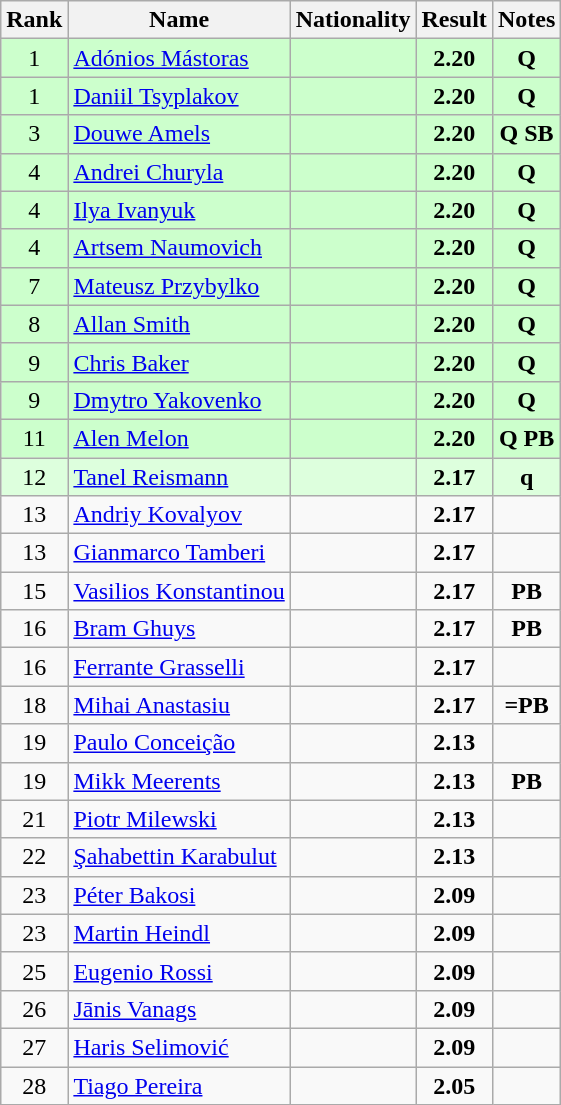<table class="wikitable sortable" style="text-align:center">
<tr>
<th>Rank</th>
<th>Name</th>
<th>Nationality</th>
<th>Result</th>
<th>Notes</th>
</tr>
<tr bgcolor=ccffcc>
<td>1</td>
<td align=left><a href='#'>Adónios Mástoras</a></td>
<td align=left></td>
<td><strong>2.20</strong></td>
<td><strong>Q</strong></td>
</tr>
<tr bgcolor=ccffcc>
<td>1</td>
<td align=left><a href='#'>Daniil Tsyplakov</a></td>
<td align=left></td>
<td><strong>2.20</strong></td>
<td><strong>Q</strong></td>
</tr>
<tr bgcolor=ccffcc>
<td>3</td>
<td align=left><a href='#'>Douwe Amels</a></td>
<td align=left></td>
<td><strong>2.20</strong></td>
<td><strong>Q SB</strong></td>
</tr>
<tr bgcolor=ccffcc>
<td>4</td>
<td align=left><a href='#'>Andrei Churyla</a></td>
<td align=left></td>
<td><strong>2.20</strong></td>
<td><strong>Q</strong></td>
</tr>
<tr bgcolor=ccffcc>
<td>4</td>
<td align=left><a href='#'>Ilya Ivanyuk</a></td>
<td align=left></td>
<td><strong>2.20</strong></td>
<td><strong>Q</strong></td>
</tr>
<tr bgcolor=ccffcc>
<td>4</td>
<td align=left><a href='#'>Artsem Naumovich</a></td>
<td align=left></td>
<td><strong>2.20</strong></td>
<td><strong>Q</strong></td>
</tr>
<tr bgcolor=ccffcc>
<td>7</td>
<td align=left><a href='#'>Mateusz Przybylko</a></td>
<td align=left></td>
<td><strong>2.20</strong></td>
<td><strong>Q</strong></td>
</tr>
<tr bgcolor=ccffcc>
<td>8</td>
<td align=left><a href='#'>Allan Smith</a></td>
<td align=left></td>
<td><strong>2.20</strong></td>
<td><strong>Q</strong></td>
</tr>
<tr bgcolor=ccffcc>
<td>9</td>
<td align=left><a href='#'>Chris Baker</a></td>
<td align=left></td>
<td><strong>2.20</strong></td>
<td><strong>Q</strong></td>
</tr>
<tr bgcolor=ccffcc>
<td>9</td>
<td align=left><a href='#'>Dmytro Yakovenko</a></td>
<td align=left></td>
<td><strong>2.20</strong></td>
<td><strong>Q</strong></td>
</tr>
<tr bgcolor=ccffcc>
<td>11</td>
<td align=left><a href='#'>Alen Melon</a></td>
<td align=left></td>
<td><strong>2.20</strong></td>
<td><strong>Q PB</strong></td>
</tr>
<tr bgcolor=ddffdd>
<td>12</td>
<td align=left><a href='#'>Tanel Reismann</a></td>
<td align=left></td>
<td><strong>2.17</strong></td>
<td><strong>q</strong></td>
</tr>
<tr>
<td>13</td>
<td align=left><a href='#'>Andriy Kovalyov</a></td>
<td align=left></td>
<td><strong>2.17</strong></td>
<td></td>
</tr>
<tr>
<td>13</td>
<td align=left><a href='#'>Gianmarco Tamberi</a></td>
<td align=left></td>
<td><strong>2.17</strong></td>
<td></td>
</tr>
<tr>
<td>15</td>
<td align=left><a href='#'>Vasilios Konstantinou</a></td>
<td align=left></td>
<td><strong>2.17</strong></td>
<td><strong>PB</strong></td>
</tr>
<tr>
<td>16</td>
<td align=left><a href='#'>Bram Ghuys</a></td>
<td align=left></td>
<td><strong>2.17</strong></td>
<td><strong>PB</strong></td>
</tr>
<tr>
<td>16</td>
<td align=left><a href='#'>Ferrante Grasselli</a></td>
<td align=left></td>
<td><strong>2.17</strong></td>
<td></td>
</tr>
<tr>
<td>18</td>
<td align=left><a href='#'>Mihai Anastasiu</a></td>
<td align=left></td>
<td><strong>2.17</strong></td>
<td><strong>=PB</strong></td>
</tr>
<tr>
<td>19</td>
<td align=left><a href='#'>Paulo Conceição</a></td>
<td align=left></td>
<td><strong>2.13</strong></td>
<td></td>
</tr>
<tr>
<td>19</td>
<td align=left><a href='#'>Mikk Meerents</a></td>
<td align=left></td>
<td><strong>2.13</strong></td>
<td><strong>PB</strong></td>
</tr>
<tr>
<td>21</td>
<td align=left><a href='#'>Piotr Milewski</a></td>
<td align=left></td>
<td><strong>2.13</strong></td>
<td></td>
</tr>
<tr>
<td>22</td>
<td align=left><a href='#'>Şahabettin Karabulut</a></td>
<td align=left></td>
<td><strong>2.13</strong></td>
<td></td>
</tr>
<tr>
<td>23</td>
<td align=left><a href='#'>Péter Bakosi</a></td>
<td align=left></td>
<td><strong>2.09</strong></td>
<td></td>
</tr>
<tr>
<td>23</td>
<td align=left><a href='#'>Martin Heindl</a></td>
<td align=left></td>
<td><strong>2.09</strong></td>
<td></td>
</tr>
<tr>
<td>25</td>
<td align=left><a href='#'>Eugenio Rossi</a></td>
<td align=left></td>
<td><strong>2.09</strong></td>
<td></td>
</tr>
<tr>
<td>26</td>
<td align=left><a href='#'>Jānis Vanags</a></td>
<td align=left></td>
<td><strong>2.09</strong></td>
<td></td>
</tr>
<tr>
<td>27</td>
<td align=left><a href='#'>Haris Selimović</a></td>
<td align=left></td>
<td><strong>2.09</strong></td>
<td></td>
</tr>
<tr>
<td>28</td>
<td align=left><a href='#'>Tiago Pereira</a></td>
<td align=left></td>
<td><strong>2.05</strong></td>
<td></td>
</tr>
</table>
